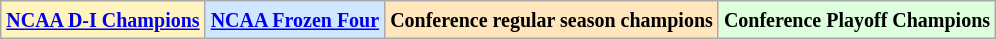<table class="wikitable">
<tr>
<td bgcolor="#FFF3BF"><small><strong><a href='#'>NCAA D-I Champions</a> </strong></small></td>
<td bgcolor="#D0E7FF"><small><strong><a href='#'>NCAA Frozen Four</a></strong></small></td>
<td bgcolor="#FFE6BD"><small><strong>Conference regular season champions</strong></small></td>
<td bgcolor="#ddffdd"><small><strong>Conference Playoff Champions</strong></small></td>
</tr>
</table>
